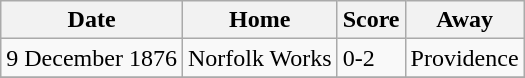<table class="wikitable">
<tr>
<th>Date</th>
<th>Home</th>
<th>Score</th>
<th>Away</th>
</tr>
<tr>
<td>9 December 1876</td>
<td>Norfolk Works</td>
<td>0-2</td>
<td>Providence</td>
</tr>
<tr>
</tr>
</table>
